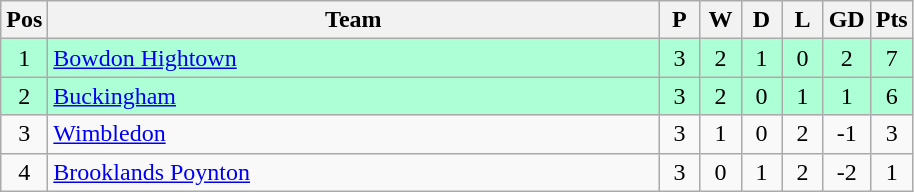<table class="wikitable" style="font-size: 100%; text-align:center;">
<tr>
<th width=20>Pos</th>
<th width=400>Team</th>
<th width=20>P</th>
<th width=20>W</th>
<th width=20>D</th>
<th width=20>L</th>
<th width=20>GD</th>
<th width=20>Pts</th>
</tr>
<tr style="background: #ADFFD6;">
<td>1</td>
<td align="left"><a href='#'>Bowdon Hightown</a></td>
<td>3</td>
<td>2</td>
<td>1</td>
<td>0</td>
<td>2</td>
<td>7</td>
</tr>
<tr style="background: #ADFFD6;">
<td>2</td>
<td align="left"><a href='#'>Buckingham</a></td>
<td>3</td>
<td>2</td>
<td>0</td>
<td>1</td>
<td>1</td>
<td>6</td>
</tr>
<tr>
<td>3</td>
<td align="left"><a href='#'>Wimbledon</a></td>
<td>3</td>
<td>1</td>
<td>0</td>
<td>2</td>
<td>-1</td>
<td>3</td>
</tr>
<tr>
<td>4</td>
<td align="left"><a href='#'>Brooklands Poynton</a></td>
<td>3</td>
<td>0</td>
<td>1</td>
<td>2</td>
<td>-2</td>
<td>1</td>
</tr>
</table>
